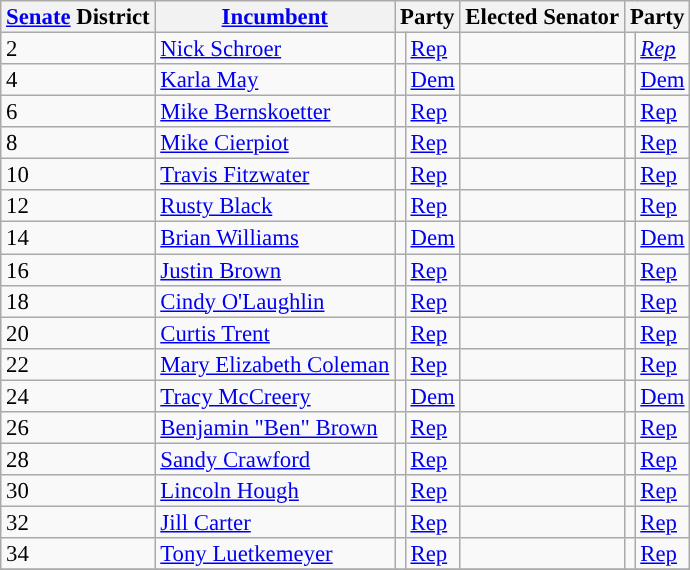<table class="sortable wikitable" style="font-size:95%;line-height:14px;">
<tr>
<th colspan="1" class="sortable"><a href='#'>Senate</a> District</th>
<th class="unsortable"><a href='#'>Incumbent</a></th>
<th colspan="2">Party</th>
<th class="unsortable">Elected Senator</th>
<th colspan="2">Party</th>
</tr>
<tr>
<td>2</td>
<td><a href='#'>Nick Schroer</a></td>
<td style="background:"></td>
<td><a href='#'>Rep</a></td>
<td></td>
<td style="background:"></td>
<td><em><a href='#'>Rep</a></em></td>
</tr>
<tr>
<td>4</td>
<td><a href='#'>Karla May</a></td>
<td style="background:"></td>
<td><a href='#'>Dem</a></td>
<td></td>
<td style="background:"></td>
<td><a href='#'>Dem</a></td>
</tr>
<tr>
<td>6</td>
<td><a href='#'>Mike Bernskoetter</a></td>
<td style="background:"></td>
<td><a href='#'>Rep</a></td>
<td></td>
<td style="background:"></td>
<td><a href='#'>Rep</a></td>
</tr>
<tr>
<td>8</td>
<td><a href='#'>Mike Cierpiot</a></td>
<td style="background:"></td>
<td><a href='#'>Rep</a></td>
<td></td>
<td style="background:"></td>
<td><a href='#'>Rep</a></td>
</tr>
<tr>
<td>10</td>
<td><a href='#'>Travis Fitzwater</a></td>
<td style="background:"></td>
<td><a href='#'>Rep</a></td>
<td></td>
<td style="background:"></td>
<td><a href='#'>Rep</a></td>
</tr>
<tr>
<td>12</td>
<td><a href='#'>Rusty Black</a></td>
<td style="background:"></td>
<td><a href='#'>Rep</a></td>
<td></td>
<td style="background:"></td>
<td><a href='#'>Rep</a></td>
</tr>
<tr>
<td>14</td>
<td><a href='#'>Brian Williams</a></td>
<td style="background:"></td>
<td><a href='#'>Dem</a></td>
<td></td>
<td style="background:"></td>
<td><a href='#'>Dem</a></td>
</tr>
<tr>
<td>16</td>
<td><a href='#'>Justin Brown</a></td>
<td style="background:"></td>
<td><a href='#'>Rep</a></td>
<td></td>
<td style="background:"></td>
<td><a href='#'>Rep</a></td>
</tr>
<tr>
<td>18</td>
<td><a href='#'>Cindy O'Laughlin</a></td>
<td style="background:"></td>
<td><a href='#'>Rep</a></td>
<td></td>
<td style="background:"></td>
<td><a href='#'>Rep</a></td>
</tr>
<tr>
<td>20</td>
<td><a href='#'>Curtis Trent</a></td>
<td style="background:"></td>
<td><a href='#'>Rep</a></td>
<td></td>
<td style="background:"></td>
<td><a href='#'>Rep</a></td>
</tr>
<tr>
<td>22</td>
<td><a href='#'>Mary Elizabeth Coleman</a></td>
<td style="background:"></td>
<td><a href='#'>Rep</a></td>
<td></td>
<td style="background:"></td>
<td><a href='#'>Rep</a></td>
</tr>
<tr>
<td>24</td>
<td><a href='#'>Tracy McCreery</a></td>
<td style="background:"></td>
<td><a href='#'>Dem</a></td>
<td></td>
<td style="background:"></td>
<td><a href='#'>Dem</a></td>
</tr>
<tr>
<td>26</td>
<td><a href='#'>Benjamin "Ben" Brown</a></td>
<td style="background:"></td>
<td><a href='#'>Rep</a></td>
<td></td>
<td style="background:"></td>
<td><a href='#'>Rep</a></td>
</tr>
<tr>
<td>28</td>
<td><a href='#'>Sandy Crawford</a></td>
<td style="background:"></td>
<td><a href='#'>Rep</a></td>
<td></td>
<td style="background:"></td>
<td><a href='#'>Rep</a></td>
</tr>
<tr>
<td>30</td>
<td><a href='#'>Lincoln Hough</a></td>
<td style="background:"></td>
<td><a href='#'>Rep</a></td>
<td></td>
<td style="background:"></td>
<td><a href='#'>Rep</a></td>
</tr>
<tr>
<td>32</td>
<td><a href='#'>Jill Carter</a></td>
<td style="background:"></td>
<td><a href='#'>Rep</a></td>
<td></td>
<td style="background:"></td>
<td><a href='#'>Rep</a></td>
</tr>
<tr>
<td>34</td>
<td><a href='#'>Tony Luetkemeyer</a></td>
<td style="background:"></td>
<td><a href='#'>Rep</a></td>
<td></td>
<td style="background:"></td>
<td><a href='#'>Rep</a></td>
</tr>
<tr>
</tr>
</table>
